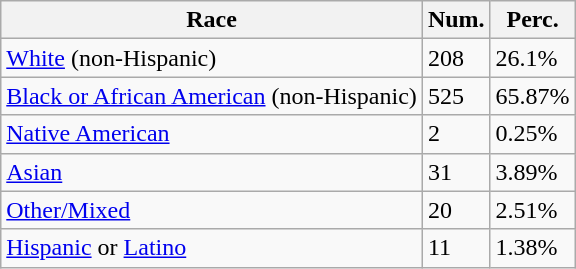<table class="wikitable">
<tr>
<th>Race</th>
<th>Num.</th>
<th>Perc.</th>
</tr>
<tr>
<td><a href='#'>White</a> (non-Hispanic)</td>
<td>208</td>
<td>26.1%</td>
</tr>
<tr>
<td><a href='#'>Black or African American</a> (non-Hispanic)</td>
<td>525</td>
<td>65.87%</td>
</tr>
<tr>
<td><a href='#'>Native American</a></td>
<td>2</td>
<td>0.25%</td>
</tr>
<tr>
<td><a href='#'>Asian</a></td>
<td>31</td>
<td>3.89%</td>
</tr>
<tr>
<td><a href='#'>Other/Mixed</a></td>
<td>20</td>
<td>2.51%</td>
</tr>
<tr>
<td><a href='#'>Hispanic</a> or <a href='#'>Latino</a></td>
<td>11</td>
<td>1.38%</td>
</tr>
</table>
